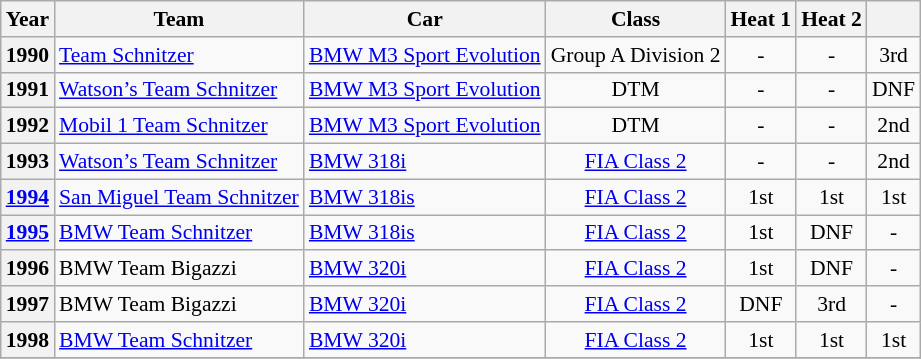<table class="wikitable" style="text-align:center; font-size:90%">
<tr>
<th>Year</th>
<th>Team</th>
<th>Car</th>
<th>Class</th>
<th>Heat 1</th>
<th>Heat 2</th>
<th></th>
</tr>
<tr>
<th>1990</th>
<td align="left"nowrap> <a href='#'>Team Schnitzer</a></td>
<td align="left"nowrap><a href='#'>BMW M3 Sport Evolution</a></td>
<td>Group A Division 2</td>
<td>-</td>
<td>-</td>
<td>3rd</td>
</tr>
<tr>
<th>1991</th>
<td align="left"nowrap> <a href='#'>Watson’s Team Schnitzer</a></td>
<td align="left"nowrap><a href='#'>BMW M3 Sport Evolution</a></td>
<td>DTM</td>
<td>-</td>
<td>-</td>
<td>DNF</td>
</tr>
<tr>
<th>1992</th>
<td align="left"nowrap> <a href='#'>Mobil 1 Team Schnitzer</a></td>
<td align="left"nowrap><a href='#'>BMW M3 Sport Evolution</a></td>
<td>DTM</td>
<td>-</td>
<td>-</td>
<td>2nd</td>
</tr>
<tr>
<th>1993</th>
<td align="left"nowrap> <a href='#'>Watson’s Team Schnitzer</a></td>
<td align="left"nowrap><a href='#'>BMW 318i</a></td>
<td><a href='#'>FIA Class 2</a></td>
<td>-</td>
<td>-</td>
<td>2nd</td>
</tr>
<tr>
<th><a href='#'>1994</a></th>
<td align="left"nowrap> <a href='#'>San Miguel Team Schnitzer</a></td>
<td align="left"nowrap><a href='#'>BMW 318is</a></td>
<td><a href='#'>FIA Class 2</a></td>
<td>1st</td>
<td>1st</td>
<td>1st</td>
</tr>
<tr>
<th><a href='#'>1995</a></th>
<td align="left"nowrap> <a href='#'>BMW Team Schnitzer</a></td>
<td align="left"nowrap><a href='#'>BMW 318is</a></td>
<td><a href='#'>FIA Class 2</a></td>
<td>1st</td>
<td>DNF</td>
<td>-</td>
</tr>
<tr>
<th>1996</th>
<td align="left"nowrap> BMW Team Bigazzi</td>
<td align="left"nowrap><a href='#'>BMW 320i</a></td>
<td><a href='#'>FIA Class 2</a></td>
<td>1st</td>
<td>DNF</td>
<td>-</td>
</tr>
<tr>
<th>1997</th>
<td align="left"nowrap> BMW Team Bigazzi</td>
<td align="left"nowrap><a href='#'>BMW 320i</a></td>
<td><a href='#'>FIA Class 2</a></td>
<td>DNF</td>
<td>3rd</td>
<td>-</td>
</tr>
<tr>
<th>1998</th>
<td align="left"nowrap> <a href='#'>BMW Team Schnitzer</a></td>
<td align="left"nowrap><a href='#'>BMW 320i</a></td>
<td><a href='#'>FIA Class 2</a></td>
<td>1st</td>
<td>1st</td>
<td>1st</td>
</tr>
<tr>
</tr>
</table>
